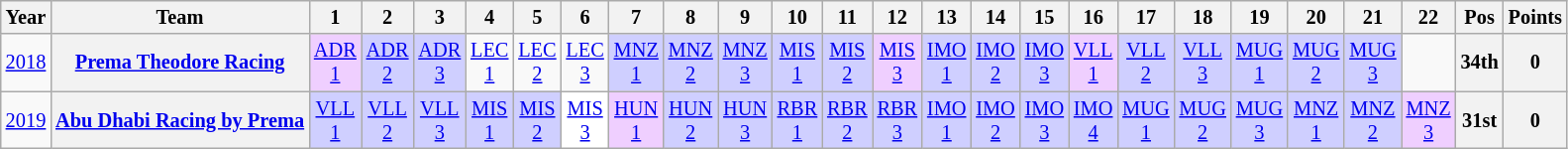<table class="wikitable" style="text-align:center; font-size:85%">
<tr>
<th>Year</th>
<th>Team</th>
<th>1</th>
<th>2</th>
<th>3</th>
<th>4</th>
<th>5</th>
<th>6</th>
<th>7</th>
<th>8</th>
<th>9</th>
<th>10</th>
<th>11</th>
<th>12</th>
<th>13</th>
<th>14</th>
<th>15</th>
<th>16</th>
<th>17</th>
<th>18</th>
<th>19</th>
<th>20</th>
<th>21</th>
<th>22</th>
<th>Pos</th>
<th>Points</th>
</tr>
<tr>
<td><a href='#'>2018</a></td>
<th nowrap><a href='#'>Prema Theodore Racing</a></th>
<td style="background:#EFCFFF;"><a href='#'>ADR<br>1</a><br></td>
<td style="background:#CFCFFF;"><a href='#'>ADR<br>2</a><br></td>
<td style="background:#CFCFFF;"><a href='#'>ADR<br>3</a><br></td>
<td style="background:#;"><a href='#'>LEC<br>1</a></td>
<td style="background:#;"><a href='#'>LEC<br>2</a></td>
<td style="background:#;"><a href='#'>LEC<br>3</a></td>
<td style="background:#CFCFFF;"><a href='#'>MNZ<br>1</a><br></td>
<td style="background:#CFCFFF;"><a href='#'>MNZ<br>2</a><br></td>
<td style="background:#CFCFFF;"><a href='#'>MNZ<br>3</a><br></td>
<td style="background:#CFCFFF;"><a href='#'>MIS<br>1</a><br></td>
<td style="background:#CFCFFF;"><a href='#'>MIS<br>2</a><br></td>
<td style="background:#EFCFFF;"><a href='#'>MIS<br>3</a><br></td>
<td style="background:#CFCFFF;"><a href='#'>IMO<br>1</a><br></td>
<td style="background:#CFCFFF;"><a href='#'>IMO<br>2</a><br></td>
<td style="background:#CFCFFF;"><a href='#'>IMO<br>3</a><br></td>
<td style="background:#EFCFFF;"><a href='#'>VLL<br>1</a><br></td>
<td style="background:#CFCFFF;"><a href='#'>VLL<br>2</a><br></td>
<td style="background:#CFCFFF;"><a href='#'>VLL<br>3</a><br></td>
<td style="background:#CFCFFF;"><a href='#'>MUG<br>1</a><br></td>
<td style="background:#CFCFFF;"><a href='#'>MUG<br>2</a><br></td>
<td style="background:#CFCFFF;"><a href='#'>MUG<br>3</a><br></td>
<td></td>
<th>34th</th>
<th>0</th>
</tr>
<tr>
<td><a href='#'>2019</a></td>
<th nowrap><a href='#'>Abu Dhabi Racing by Prema</a></th>
<td style="background:#CFCFFF;"><a href='#'>VLL<br>1</a><br></td>
<td style="background:#CFCFFF;"><a href='#'>VLL<br>2</a><br></td>
<td style="background:#CFCFFF;"><a href='#'>VLL<br>3</a><br></td>
<td style="background:#CFCFFF;"><a href='#'>MIS<br>1</a><br></td>
<td style="background:#CFCFFF;"><a href='#'>MIS<br>2</a><br></td>
<td style="background:#FFFFFF;"><a href='#'>MIS<br>3</a><br></td>
<td style="background:#EFCFFF;"><a href='#'>HUN<br>1</a><br></td>
<td style="background:#CFCFFF;"><a href='#'>HUN<br>2</a><br></td>
<td style="background:#CFCFFF;"><a href='#'>HUN<br>3</a><br></td>
<td style="background:#CFCFFF;"><a href='#'>RBR<br>1</a><br></td>
<td style="background:#CFCFFF;"><a href='#'>RBR<br>2</a><br></td>
<td style="background:#CFCFFF;"><a href='#'>RBR<br>3</a><br></td>
<td style="background:#CFCFFF;"><a href='#'>IMO<br>1</a><br></td>
<td style="background:#CFCFFF;"><a href='#'>IMO<br>2</a><br></td>
<td style="background:#CFCFFF;"><a href='#'>IMO<br>3</a><br></td>
<td style="background:#CFCFFF;"><a href='#'>IMO<br>4</a><br></td>
<td style="background:#CFCFFF;"><a href='#'>MUG<br>1</a><br></td>
<td style="background:#CFCFFF;"><a href='#'>MUG<br>2</a><br></td>
<td style="background:#CFCFFF;"><a href='#'>MUG<br>3</a><br></td>
<td style="background:#CFCFFF;"><a href='#'>MNZ<br>1</a><br></td>
<td style="background:#CFCFFF;"><a href='#'>MNZ<br>2</a><br></td>
<td style="background:#EFCFFF;"><a href='#'>MNZ<br>3</a><br></td>
<th>31st</th>
<th>0</th>
</tr>
</table>
